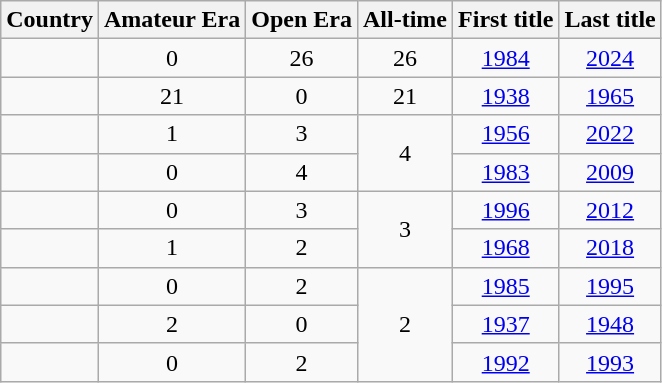<table class="wikitable sortable">
<tr>
<th>Country</th>
<th>Amateur Era</th>
<th>Open Era</th>
<th>All-time</th>
<th>First title</th>
<th>Last title</th>
</tr>
<tr>
<td></td>
<td align="center">0</td>
<td align="center">26</td>
<td align="center">26</td>
<td align="center"><a href='#'>1984</a></td>
<td align="center"><a href='#'>2024</a></td>
</tr>
<tr>
<td></td>
<td align="center">21</td>
<td align="center">0</td>
<td align="center">21</td>
<td align="center"><a href='#'>1938</a></td>
<td align="center"><a href='#'>1965</a></td>
</tr>
<tr>
<td></td>
<td align="center">1</td>
<td align="center">3</td>
<td rowspan="2" align="center">4</td>
<td align="center"><a href='#'>1956</a></td>
<td align="center"><a href='#'>2022</a></td>
</tr>
<tr>
<td></td>
<td align="center">0</td>
<td align="center">4</td>
<td align="center"><a href='#'>1983</a></td>
<td align="center"><a href='#'>2009</a></td>
</tr>
<tr>
<td></td>
<td align="center">0</td>
<td align="center">3</td>
<td rowspan="2" align="center">3</td>
<td align="center"><a href='#'>1996</a></td>
<td align="center"><a href='#'>2012</a></td>
</tr>
<tr>
<td></td>
<td align="center">1</td>
<td align="center">2</td>
<td align="center"><a href='#'>1968</a></td>
<td align="center"><a href='#'>2018</a></td>
</tr>
<tr>
<td></td>
<td align="center">0</td>
<td align="center">2</td>
<td rowspan="3" align="center">2</td>
<td align="center"><a href='#'>1985</a></td>
<td align="center"><a href='#'>1995</a></td>
</tr>
<tr>
<td></td>
<td align="center">2</td>
<td align="center">0</td>
<td align="center"><a href='#'>1937</a></td>
<td align="center"><a href='#'>1948</a></td>
</tr>
<tr>
<td></td>
<td align="center">0</td>
<td align="center">2</td>
<td align="center"><a href='#'>1992</a></td>
<td align="center"><a href='#'>1993</a></td>
</tr>
</table>
